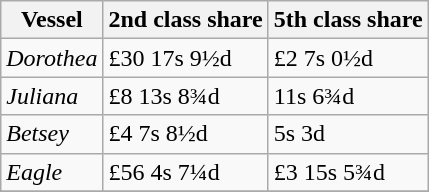<table class="sortable wikitable">
<tr>
<th>Vessel</th>
<th>2nd class share</th>
<th>5th class share</th>
</tr>
<tr>
<td><em>Dorothea</em></td>
<td>£30 17s 9½d</td>
<td>£2 7s 0½d</td>
</tr>
<tr>
<td><em>Juliana</em></td>
<td>£8 13s 8¾d</td>
<td>11s 6¾d</td>
</tr>
<tr>
<td><em>Betsey</em></td>
<td>£4 7s 8½d</td>
<td>5s 3d</td>
</tr>
<tr>
<td><em>Eagle</em></td>
<td>£56 4s 7¼d</td>
<td>£3 15s 5¾d</td>
</tr>
<tr>
</tr>
</table>
